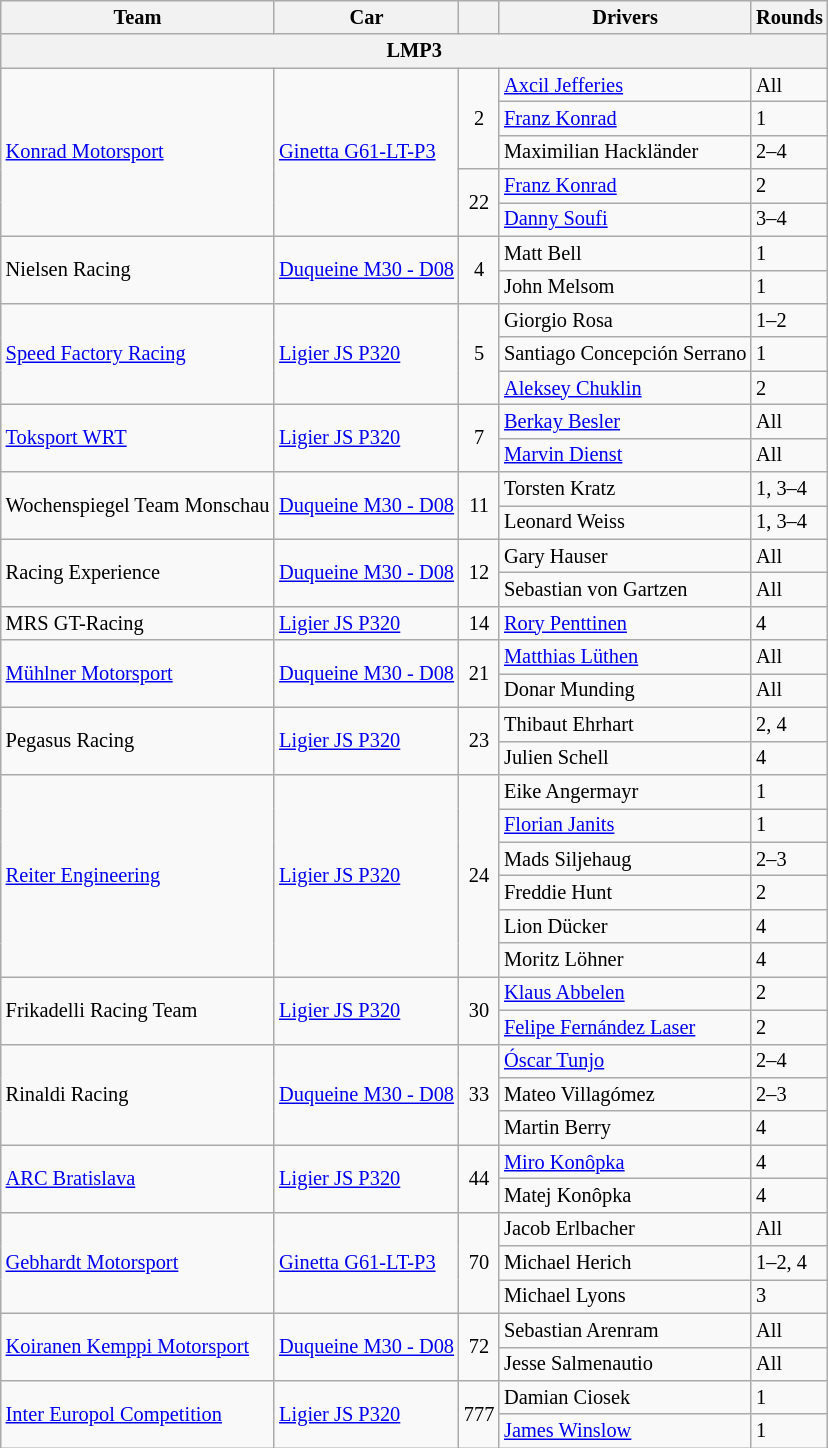<table class="wikitable" style="font-size: 85%;">
<tr>
<th>Team</th>
<th>Car</th>
<th></th>
<th>Drivers</th>
<th>Rounds</th>
</tr>
<tr>
<th colspan="5">LMP3</th>
</tr>
<tr>
<td rowspan="5"> <a href='#'>Konrad Motorsport</a></td>
<td rowspan="5"><a href='#'>Ginetta G61-LT-P3</a></td>
<td rowspan="3" align="center">2</td>
<td> <a href='#'>Axcil Jefferies</a></td>
<td>All</td>
</tr>
<tr>
<td> <a href='#'>Franz Konrad</a></td>
<td>1</td>
</tr>
<tr>
<td> Maximilian Hackländer</td>
<td>2–4</td>
</tr>
<tr>
<td rowspan="2" align="center">22</td>
<td> <a href='#'>Franz Konrad</a></td>
<td>2</td>
</tr>
<tr>
<td> <a href='#'>Danny Soufi</a></td>
<td>3–4</td>
</tr>
<tr>
<td rowspan="2"> Nielsen Racing</td>
<td rowspan="2"><a href='#'>Duqueine M30 - D08</a></td>
<td rowspan="2" align="center">4</td>
<td> Matt Bell</td>
<td>1</td>
</tr>
<tr>
<td> John Melsom</td>
<td>1</td>
</tr>
<tr>
<td rowspan="3"> <a href='#'>Speed Factory Racing</a></td>
<td rowspan="3"><a href='#'>Ligier JS P320</a></td>
<td rowspan="3" align="center ">5</td>
<td> Giorgio Rosa</td>
<td>1–2</td>
</tr>
<tr>
<td> Santiago Concepción Serrano</td>
<td>1</td>
</tr>
<tr>
<td> <a href='#'>Aleksey Chuklin</a></td>
<td>2</td>
</tr>
<tr>
<td rowspan="2"> <a href='#'>Toksport WRT</a></td>
<td rowspan="2"><a href='#'>Ligier JS P320</a></td>
<td rowspan="2" align="center ">7</td>
<td> <a href='#'>Berkay Besler</a></td>
<td>All</td>
</tr>
<tr>
<td> <a href='#'>Marvin Dienst</a></td>
<td>All</td>
</tr>
<tr>
<td rowspan="2"> Wochenspiegel Team Monschau</td>
<td rowspan="2"><a href='#'>Duqueine M30 - D08</a></td>
<td rowspan="2" align="center ">11</td>
<td> Torsten Kratz</td>
<td>1, 3–4</td>
</tr>
<tr>
<td> Leonard Weiss</td>
<td>1, 3–4</td>
</tr>
<tr>
<td rowspan="2"> Racing Experience</td>
<td rowspan="2"><a href='#'>Duqueine M30 - D08</a></td>
<td rowspan="2" align="center">12</td>
<td> Gary Hauser</td>
<td>All</td>
</tr>
<tr>
<td> Sebastian von Gartzen</td>
<td>All</td>
</tr>
<tr>
<td> MRS GT-Racing</td>
<td><a href='#'>Ligier JS P320</a></td>
<td align="center">14</td>
<td> <a href='#'>Rory Penttinen</a></td>
<td>4</td>
</tr>
<tr>
<td rowspan="2"> <a href='#'>Mühlner Motorsport</a></td>
<td rowspan="2"><a href='#'>Duqueine M30 - D08</a></td>
<td rowspan="2" align="center">21</td>
<td> <a href='#'>Matthias Lüthen</a></td>
<td>All</td>
</tr>
<tr>
<td> Donar Munding</td>
<td>All</td>
</tr>
<tr>
<td rowspan="2"> Pegasus Racing</td>
<td rowspan="2"><a href='#'>Ligier JS P320</a></td>
<td rowspan="2" align="center">23</td>
<td> Thibaut Ehrhart</td>
<td>2, 4</td>
</tr>
<tr>
<td> Julien Schell</td>
<td>4</td>
</tr>
<tr>
<td rowspan="6"> <a href='#'>Reiter Engineering</a></td>
<td rowspan="6"><a href='#'>Ligier JS P320</a></td>
<td rowspan="6" align="center ">24</td>
<td> Eike Angermayr</td>
<td>1</td>
</tr>
<tr>
<td> <a href='#'>Florian Janits</a></td>
<td>1</td>
</tr>
<tr>
<td> Mads Siljehaug</td>
<td>2–3</td>
</tr>
<tr>
<td> Freddie Hunt</td>
<td>2</td>
</tr>
<tr>
<td> Lion Dücker</td>
<td>4</td>
</tr>
<tr>
<td> Moritz Löhner</td>
<td>4</td>
</tr>
<tr>
<td rowspan="2"> Frikadelli Racing Team</td>
<td rowspan="2"><a href='#'>Ligier JS P320</a></td>
<td rowspan="2" align="center">30</td>
<td> <a href='#'>Klaus Abbelen</a></td>
<td>2</td>
</tr>
<tr>
<td> <a href='#'>Felipe Fernández Laser</a></td>
<td>2</td>
</tr>
<tr>
<td rowspan="3"> Rinaldi Racing</td>
<td rowspan="3"><a href='#'>Duqueine M30 - D08</a></td>
<td rowspan="3" align="center">33</td>
<td> <a href='#'>Óscar Tunjo</a></td>
<td>2–4</td>
</tr>
<tr>
<td> Mateo Villagómez</td>
<td>2–3</td>
</tr>
<tr>
<td> Martin Berry</td>
<td>4</td>
</tr>
<tr>
<td rowspan="2"> <a href='#'>ARC Bratislava</a></td>
<td rowspan="2"><a href='#'>Ligier JS P320</a></td>
<td rowspan="2" align="center">44</td>
<td> <a href='#'>Miro Konôpka</a></td>
<td>4</td>
</tr>
<tr>
<td> Matej Konôpka</td>
<td>4</td>
</tr>
<tr>
<td rowspan="3"> <a href='#'>Gebhardt Motorsport</a></td>
<td rowspan="3"><a href='#'>Ginetta G61-LT-P3</a></td>
<td rowspan="3" align="center">70</td>
<td> Jacob Erlbacher</td>
<td>All</td>
</tr>
<tr>
<td> Michael Herich</td>
<td>1–2, 4</td>
</tr>
<tr>
<td> Michael Lyons</td>
<td>3</td>
</tr>
<tr>
<td rowspan="2"> <a href='#'>Koiranen Kemppi Motorsport</a></td>
<td rowspan="2"><a href='#'>Duqueine M30 - D08</a></td>
<td rowspan="2" align="center">72</td>
<td> Sebastian Arenram</td>
<td>All</td>
</tr>
<tr>
<td> Jesse Salmenautio</td>
<td>All</td>
</tr>
<tr>
<td rowspan="2"> <a href='#'>Inter Europol Competition</a></td>
<td rowspan="2"><a href='#'>Ligier JS P320</a></td>
<td rowspan="2" align="center ">777</td>
<td> Damian Ciosek</td>
<td>1</td>
</tr>
<tr>
<td> <a href='#'>James Winslow</a></td>
<td>1</td>
</tr>
</table>
